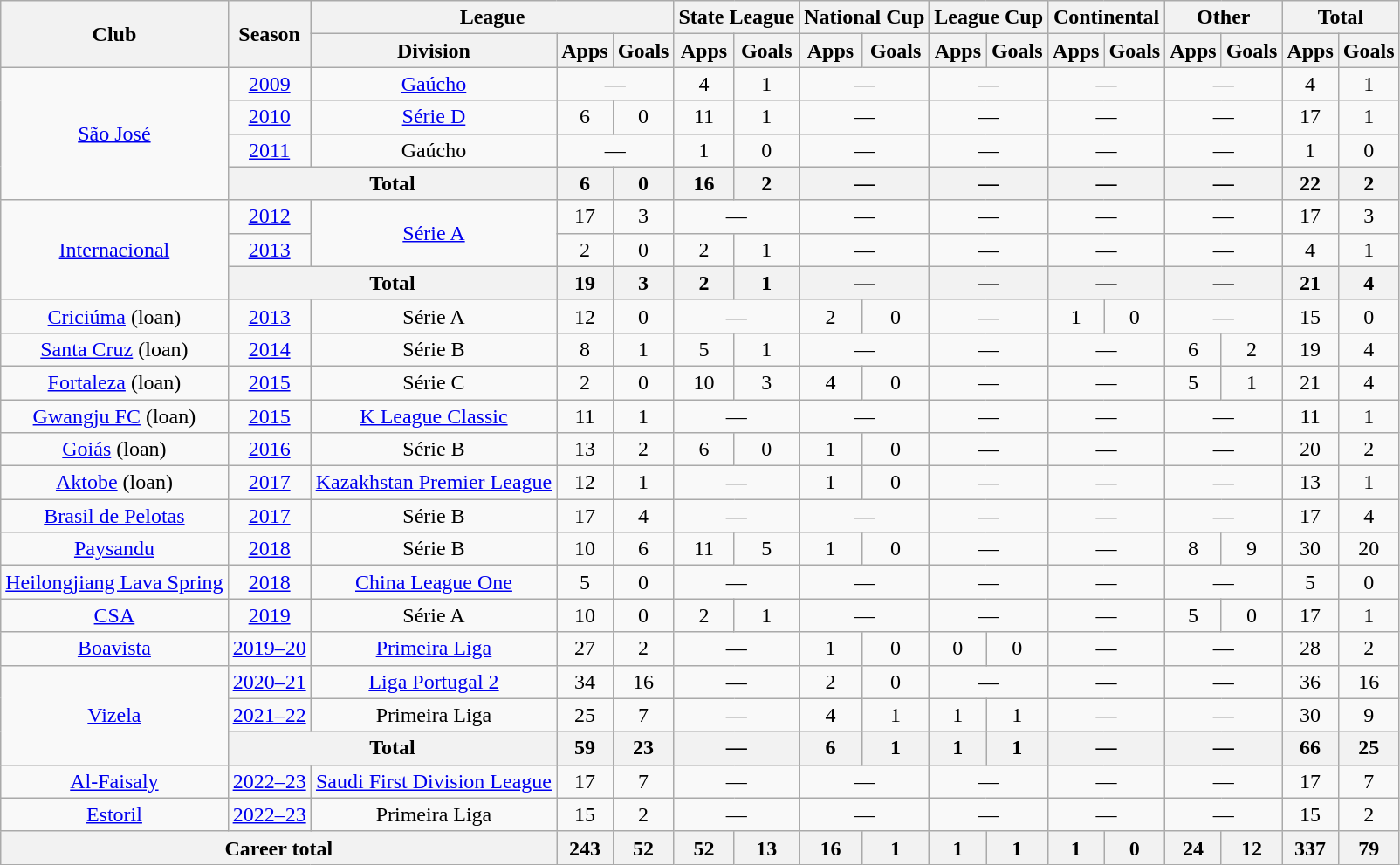<table class="wikitable" style="text-align: center;">
<tr>
<th rowspan=2>Club</th>
<th rowspan=2>Season</th>
<th colspan=3>League</th>
<th colspan=2>State League</th>
<th colspan=2>National Cup</th>
<th colspan=2>League Cup</th>
<th colspan=2>Continental</th>
<th colspan=2>Other</th>
<th colspan=2>Total</th>
</tr>
<tr>
<th>Division</th>
<th>Apps</th>
<th>Goals</th>
<th>Apps</th>
<th>Goals</th>
<th>Apps</th>
<th>Goals</th>
<th>Apps</th>
<th>Goals</th>
<th>Apps</th>
<th>Goals</th>
<th>Apps</th>
<th>Goals</th>
<th>Apps</th>
<th>Goals</th>
</tr>
<tr>
<td rowspan="4"><a href='#'>São José</a></td>
<td><a href='#'>2009</a></td>
<td><a href='#'>Gaúcho</a></td>
<td colspan="2">—</td>
<td>4</td>
<td>1</td>
<td colspan="2">—</td>
<td colspan="2">—</td>
<td colspan="2">—</td>
<td colspan="2">—</td>
<td>4</td>
<td>1</td>
</tr>
<tr>
<td><a href='#'>2010</a></td>
<td><a href='#'>Série D</a></td>
<td>6</td>
<td>0</td>
<td>11</td>
<td>1</td>
<td colspan="2">—</td>
<td colspan="2">—</td>
<td colspan="2">—</td>
<td colspan="2">—</td>
<td>17</td>
<td>1</td>
</tr>
<tr>
<td><a href='#'>2011</a></td>
<td>Gaúcho</td>
<td colspan="2">—</td>
<td>1</td>
<td>0</td>
<td colspan="2">—</td>
<td colspan="2">—</td>
<td colspan="2">—</td>
<td colspan="2">—</td>
<td>1</td>
<td>0</td>
</tr>
<tr>
<th colspan="2">Total</th>
<th>6</th>
<th>0</th>
<th>16</th>
<th>2</th>
<th colspan="2">—</th>
<th colspan="2">—</th>
<th colspan="2">—</th>
<th colspan=2>—</th>
<th>22</th>
<th>2</th>
</tr>
<tr>
<td rowspan="3"><a href='#'>Internacional</a></td>
<td><a href='#'>2012</a></td>
<td rowspan="2"><a href='#'>Série A</a></td>
<td>17</td>
<td>3</td>
<td colspan="2">—</td>
<td colspan="2">—</td>
<td colspan="2">—</td>
<td colspan="2">—</td>
<td colspan="2">—</td>
<td>17</td>
<td>3</td>
</tr>
<tr>
<td><a href='#'>2013</a></td>
<td>2</td>
<td>0</td>
<td>2</td>
<td>1</td>
<td colspan="2">—</td>
<td colspan="2">—</td>
<td colspan="2">—</td>
<td colspan="2">—</td>
<td>4</td>
<td>1</td>
</tr>
<tr>
<th colspan="2">Total</th>
<th>19</th>
<th>3</th>
<th>2</th>
<th>1</th>
<th colspan="2">—</th>
<th colspan="2">—</th>
<th colspan="2">—</th>
<th colspan=2>—</th>
<th>21</th>
<th>4</th>
</tr>
<tr>
<td><a href='#'>Criciúma</a> (loan)</td>
<td><a href='#'>2013</a></td>
<td>Série A</td>
<td>12</td>
<td>0</td>
<td colspan="2">—</td>
<td>2</td>
<td>0</td>
<td colspan="2">—</td>
<td>1</td>
<td>0</td>
<td colspan="2">—</td>
<td>15</td>
<td>0</td>
</tr>
<tr>
<td><a href='#'>Santa Cruz</a> (loan)</td>
<td><a href='#'>2014</a></td>
<td>Série B</td>
<td>8</td>
<td>1</td>
<td>5</td>
<td>1</td>
<td colspan="2">—</td>
<td colspan="2">—</td>
<td colspan="2">—</td>
<td>6</td>
<td>2</td>
<td>19</td>
<td>4</td>
</tr>
<tr>
<td><a href='#'>Fortaleza</a> (loan)</td>
<td><a href='#'>2015</a></td>
<td>Série C</td>
<td>2</td>
<td>0</td>
<td>10</td>
<td>3</td>
<td>4</td>
<td>0</td>
<td colspan="2">—</td>
<td colspan="2">—</td>
<td>5</td>
<td>1</td>
<td>21</td>
<td>4</td>
</tr>
<tr>
<td><a href='#'>Gwangju FC</a> (loan)</td>
<td><a href='#'>2015</a></td>
<td><a href='#'>K League Classic</a></td>
<td>11</td>
<td>1</td>
<td colspan="2">—</td>
<td colspan="2">—</td>
<td colspan="2">—</td>
<td colspan="2">—</td>
<td colspan="2">—</td>
<td>11</td>
<td>1</td>
</tr>
<tr>
<td><a href='#'>Goiás</a> (loan)</td>
<td><a href='#'>2016</a></td>
<td>Série B</td>
<td>13</td>
<td>2</td>
<td>6</td>
<td>0</td>
<td>1</td>
<td>0</td>
<td colspan="2">—</td>
<td colspan="2">—</td>
<td colspan="2">—</td>
<td>20</td>
<td>2</td>
</tr>
<tr>
<td><a href='#'>Aktobe</a> (loan)</td>
<td><a href='#'>2017</a></td>
<td><a href='#'>Kazakhstan Premier League</a></td>
<td>12</td>
<td>1</td>
<td colspan="2">—</td>
<td>1</td>
<td>0</td>
<td colspan="2">—</td>
<td colspan="2">—</td>
<td colspan="2">—</td>
<td>13</td>
<td>1</td>
</tr>
<tr>
<td><a href='#'>Brasil de Pelotas</a></td>
<td><a href='#'>2017</a></td>
<td>Série B</td>
<td>17</td>
<td>4</td>
<td colspan="2">—</td>
<td colspan="2">—</td>
<td colspan="2">—</td>
<td colspan="2">—</td>
<td colspan="2">—</td>
<td>17</td>
<td>4</td>
</tr>
<tr>
<td><a href='#'>Paysandu</a></td>
<td><a href='#'>2018</a></td>
<td>Série B</td>
<td>10</td>
<td>6</td>
<td>11</td>
<td>5</td>
<td>1</td>
<td>0</td>
<td colspan="2">—</td>
<td colspan="2">—</td>
<td>8</td>
<td>9</td>
<td>30</td>
<td>20</td>
</tr>
<tr>
<td><a href='#'>Heilongjiang Lava Spring</a></td>
<td><a href='#'>2018</a></td>
<td><a href='#'>China League One</a></td>
<td>5</td>
<td>0</td>
<td colspan="2">—</td>
<td colspan="2">—</td>
<td colspan="2">—</td>
<td colspan="2">—</td>
<td colspan=2>—</td>
<td>5</td>
<td>0</td>
</tr>
<tr>
<td><a href='#'>CSA</a></td>
<td><a href='#'>2019</a></td>
<td>Série A</td>
<td>10</td>
<td>0</td>
<td>2</td>
<td>1</td>
<td colspan="2">—</td>
<td colspan="2">—</td>
<td colspan="2">—</td>
<td>5</td>
<td>0</td>
<td>17</td>
<td>1</td>
</tr>
<tr>
<td><a href='#'>Boavista</a></td>
<td><a href='#'>2019–20</a></td>
<td><a href='#'>Primeira Liga</a></td>
<td>27</td>
<td>2</td>
<td colspan="2">—</td>
<td>1</td>
<td>0</td>
<td>0</td>
<td>0</td>
<td colspan="2">—</td>
<td colspan="2">—</td>
<td>28</td>
<td>2</td>
</tr>
<tr>
<td rowspan="3"><a href='#'>Vizela</a></td>
<td><a href='#'>2020–21</a></td>
<td><a href='#'>Liga Portugal 2</a></td>
<td>34</td>
<td>16</td>
<td colspan="2">—</td>
<td>2</td>
<td>0</td>
<td colspan="2">—</td>
<td colspan="2">—</td>
<td colspan="2">—</td>
<td>36</td>
<td>16</td>
</tr>
<tr>
<td><a href='#'>2021–22</a></td>
<td>Primeira Liga</td>
<td>25</td>
<td>7</td>
<td colspan="2">—</td>
<td>4</td>
<td>1</td>
<td>1</td>
<td>1</td>
<td colspan="2">—</td>
<td colspan="2">—</td>
<td>30</td>
<td>9</td>
</tr>
<tr>
<th colspan="2">Total</th>
<th>59</th>
<th>23</th>
<th colspan="2">—</th>
<th>6</th>
<th>1</th>
<th>1</th>
<th>1</th>
<th colspan="2">—</th>
<th colspan=2>—</th>
<th>66</th>
<th>25</th>
</tr>
<tr>
<td><a href='#'>Al-Faisaly</a></td>
<td><a href='#'>2022–23</a></td>
<td><a href='#'>Saudi First Division League</a></td>
<td>17</td>
<td>7</td>
<td colspan="2">—</td>
<td colspan="2">—</td>
<td colspan="2">—</td>
<td colspan="2">—</td>
<td colspan="2">—</td>
<td>17</td>
<td>7</td>
</tr>
<tr>
<td><a href='#'>Estoril</a></td>
<td><a href='#'>2022–23</a></td>
<td>Primeira Liga</td>
<td>15</td>
<td>2</td>
<td colspan="2">—</td>
<td colspan="2">—</td>
<td colspan="2">—</td>
<td colspan="2">—</td>
<td colspan="2">—</td>
<td>15</td>
<td>2</td>
</tr>
<tr>
<th colspan="3">Career total</th>
<th>243</th>
<th>52</th>
<th>52</th>
<th>13</th>
<th>16</th>
<th>1</th>
<th>1</th>
<th>1</th>
<th>1</th>
<th>0</th>
<th>24</th>
<th>12</th>
<th>337</th>
<th>79</th>
</tr>
</table>
